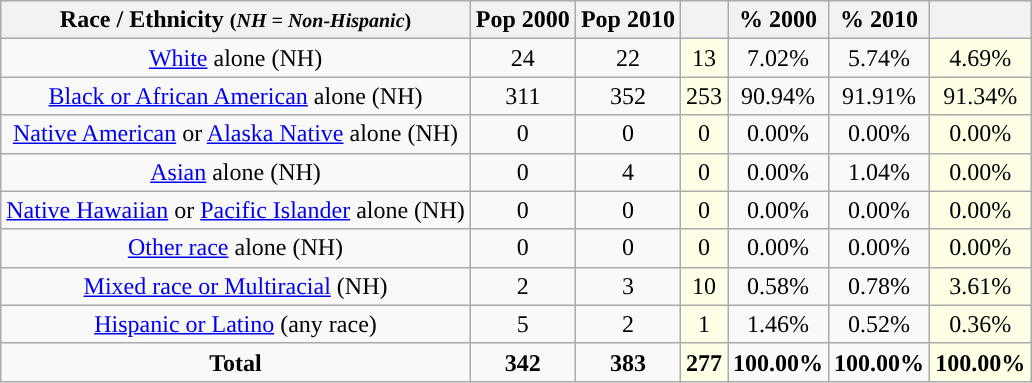<table class="wikitable" style="text-align:center;">
<tr>
<th>Race / Ethnicity <small>(<em>NH = Non-Hispanic</em>)</small></th>
<th>Pop 2000</th>
<th>Pop 2010</th>
<th></th>
<th>% 2000</th>
<th>% 2010</th>
<th></th>
</tr>
<tr>
<td><a href='#'>White</a> alone (NH)</td>
<td>24</td>
<td>22</td>
<td style='background: #ffffe6;'>13</td>
<td>7.02%</td>
<td>5.74%</td>
<td style='background: #ffffe6;'>4.69%</td>
</tr>
<tr>
<td><a href='#'>Black or African American</a> alone (NH)</td>
<td>311</td>
<td>352</td>
<td style='background: #ffffe6;'>253</td>
<td>90.94%</td>
<td>91.91%</td>
<td style='background: #ffffe6;'>91.34%</td>
</tr>
<tr>
<td><a href='#'>Native American</a> or <a href='#'>Alaska Native</a> alone (NH)</td>
<td>0</td>
<td>0</td>
<td style='background: #ffffe6;'>0</td>
<td>0.00%</td>
<td>0.00%</td>
<td style='background: #ffffe6;'>0.00%</td>
</tr>
<tr>
<td><a href='#'>Asian</a> alone (NH)</td>
<td>0</td>
<td>4</td>
<td style='background: #ffffe6;'>0</td>
<td>0.00%</td>
<td>1.04%</td>
<td style='background: #ffffe6;'>0.00%</td>
</tr>
<tr>
<td><a href='#'>Native Hawaiian</a> or <a href='#'>Pacific Islander</a> alone (NH)</td>
<td>0</td>
<td>0</td>
<td style='background: #ffffe6;'>0</td>
<td>0.00%</td>
<td>0.00%</td>
<td style='background: #ffffe6;'>0.00%</td>
</tr>
<tr>
<td><a href='#'>Other race</a> alone (NH)</td>
<td>0</td>
<td>0</td>
<td style='background: #ffffe6;'>0</td>
<td>0.00%</td>
<td>0.00%</td>
<td style='background: #ffffe6;'>0.00%</td>
</tr>
<tr>
<td><a href='#'>Mixed race or Multiracial</a> (NH)</td>
<td>2</td>
<td>3</td>
<td style='background: #ffffe6;'>10</td>
<td>0.58%</td>
<td>0.78%</td>
<td style='background: #ffffe6;'>3.61%</td>
</tr>
<tr>
<td><a href='#'>Hispanic or Latino</a> (any race)</td>
<td>5</td>
<td>2</td>
<td style='background: #ffffe6;'>1</td>
<td>1.46%</td>
<td>0.52%</td>
<td style='background: #ffffe6;'>0.36%</td>
</tr>
<tr>
<td><strong>Total</strong></td>
<td><strong>342</strong></td>
<td><strong>383</strong></td>
<td style='background: #ffffe6;'><strong>277</strong></td>
<td><strong>100.00%</strong></td>
<td><strong>100.00%</strong></td>
<td style='background: #ffffe6;'><strong>100.00%</strong></td>
</tr>
</table>
